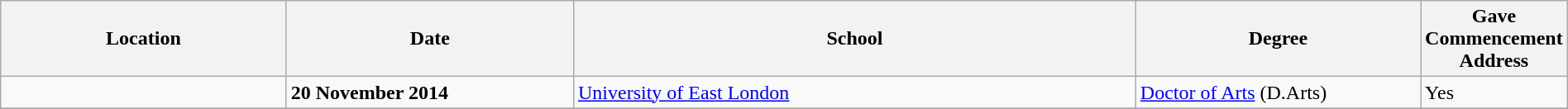<table class="wikitable" style="width:100%">
<tr>
<th style="width:20%;">Location</th>
<th style="width:20%;">Date</th>
<th style="width:40%;">School</th>
<th style="width:20%;">Degree</th>
<th style="width:20%;">Gave Commencement Address</th>
</tr>
<tr>
<td></td>
<td><strong>20 November 2014</strong></td>
<td><a href='#'>University of East London</a></td>
<td><a href='#'>Doctor of Arts</a> (D.Arts)</td>
<td>Yes</td>
</tr>
<tr>
</tr>
</table>
